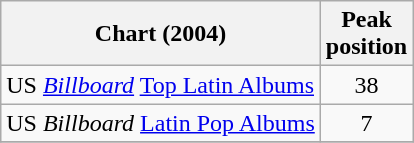<table class="wikitable">
<tr>
<th align="left">Chart (2004)</th>
<th align="left">Peak<br>position</th>
</tr>
<tr>
<td align="left">US <em><a href='#'>Billboard</a></em> <a href='#'>Top Latin Albums</a></td>
<td align="center">38</td>
</tr>
<tr>
<td align="left">US <em>Billboard</em> <a href='#'>Latin Pop Albums</a></td>
<td align="center">7</td>
</tr>
<tr>
</tr>
</table>
